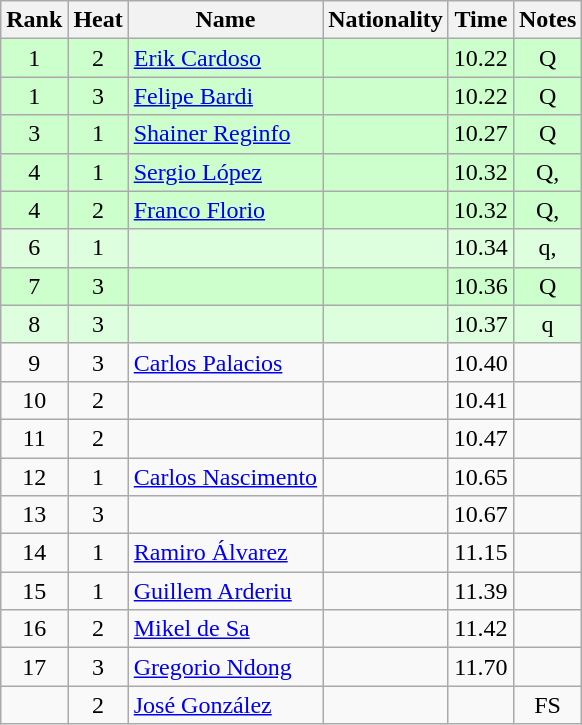<table class="wikitable sortable" style="text-align:center">
<tr>
<th>Rank</th>
<th>Heat</th>
<th>Name</th>
<th>Nationality</th>
<th>Time</th>
<th>Notes</th>
</tr>
<tr bgcolor=ccffcc>
<td>1</td>
<td>2</td>
<td align=left><a href='#'>Erik Cardoso</a></td>
<td align=left></td>
<td>10.22</td>
<td>Q</td>
</tr>
<tr bgcolor=ccffcc>
<td>1</td>
<td>3</td>
<td align=left><a href='#'>Felipe Bardi</a></td>
<td align=left></td>
<td>10.22</td>
<td>Q</td>
</tr>
<tr bgcolor=ccffcc>
<td>3</td>
<td>1</td>
<td align=left><a href='#'>Shainer Reginfo</a></td>
<td align=left></td>
<td>10.27</td>
<td>Q</td>
</tr>
<tr bgcolor=ccffcc>
<td>4</td>
<td>1</td>
<td align=left><a href='#'>Sergio López</a></td>
<td align=left></td>
<td>10.32</td>
<td>Q, <strong></strong></td>
</tr>
<tr bgcolor=ccffcc>
<td>4</td>
<td>2</td>
<td align=left><a href='#'>Franco Florio</a></td>
<td align=left></td>
<td>10.32</td>
<td>Q, <strong></strong></td>
</tr>
<tr bgcolor=ddffdd>
<td>6</td>
<td>1</td>
<td align=left></td>
<td align=left></td>
<td>10.34</td>
<td>q, <strong></strong></td>
</tr>
<tr bgcolor=ccffcc>
<td>7</td>
<td>3</td>
<td align=left></td>
<td align=left></td>
<td>10.36</td>
<td>Q</td>
</tr>
<tr bgcolor=ddffdd>
<td>8</td>
<td>3</td>
<td align=left></td>
<td align=left></td>
<td>10.37</td>
<td>q</td>
</tr>
<tr>
<td>9</td>
<td>3</td>
<td align=left><a href='#'>Carlos Palacios</a></td>
<td align=left></td>
<td>10.40</td>
<td></td>
</tr>
<tr>
<td>10</td>
<td>2</td>
<td align=left></td>
<td align=left></td>
<td>10.41</td>
<td><strong></strong></td>
</tr>
<tr>
<td>11</td>
<td>2</td>
<td align=left></td>
<td align=left></td>
<td>10.47</td>
<td></td>
</tr>
<tr>
<td>12</td>
<td>1</td>
<td align=left><a href='#'>Carlos Nascimento</a></td>
<td align=left></td>
<td>10.65</td>
<td><strong></strong></td>
</tr>
<tr>
<td>13</td>
<td>3</td>
<td align=left></td>
<td align=left></td>
<td>10.67</td>
<td></td>
</tr>
<tr>
<td>14</td>
<td>1</td>
<td align=left><a href='#'>Ramiro Álvarez</a></td>
<td align=left></td>
<td>11.15</td>
<td></td>
</tr>
<tr>
<td>15</td>
<td>1</td>
<td align=left><a href='#'>Guillem Arderiu</a></td>
<td align=left></td>
<td>11.39</td>
<td><strong></strong></td>
</tr>
<tr>
<td>16</td>
<td>2</td>
<td align=left><a href='#'>Mikel de Sa</a></td>
<td align=left></td>
<td>11.42</td>
<td></td>
</tr>
<tr>
<td>17</td>
<td>3</td>
<td align=left><a href='#'>Gregorio Ndong</a></td>
<td align=left></td>
<td>11.70</td>
<td></td>
</tr>
<tr>
<td></td>
<td>2</td>
<td align=left><a href='#'>José González</a></td>
<td align=left></td>
<td></td>
<td>FS</td>
</tr>
</table>
